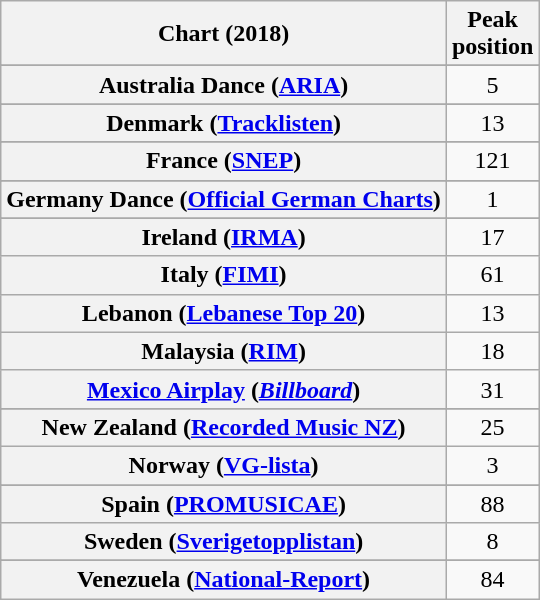<table class="wikitable sortable plainrowheaders" style="text-align:center">
<tr>
<th scope="col">Chart (2018)</th>
<th scope="col">Peak<br> position</th>
</tr>
<tr>
</tr>
<tr>
<th scope="row">Australia Dance (<a href='#'>ARIA</a>)</th>
<td>5</td>
</tr>
<tr>
</tr>
<tr>
</tr>
<tr>
</tr>
<tr>
</tr>
<tr>
</tr>
<tr>
</tr>
<tr>
<th scope="row">Denmark (<a href='#'>Tracklisten</a>)</th>
<td>13</td>
</tr>
<tr>
</tr>
<tr>
<th scope="row">France (<a href='#'>SNEP</a>)</th>
<td>121</td>
</tr>
<tr>
</tr>
<tr>
<th scope="row">Germany Dance (<a href='#'>Official German Charts</a>)</th>
<td>1</td>
</tr>
<tr>
</tr>
<tr>
</tr>
<tr>
<th scope="row">Ireland (<a href='#'>IRMA</a>)</th>
<td>17</td>
</tr>
<tr>
<th scope="row">Italy (<a href='#'>FIMI</a>)</th>
<td>61</td>
</tr>
<tr>
<th scope="row">Lebanon (<a href='#'>Lebanese Top 20</a>)</th>
<td>13</td>
</tr>
<tr>
<th scope="row">Malaysia (<a href='#'>RIM</a>)</th>
<td>18</td>
</tr>
<tr>
<th scope="row"><a href='#'>Mexico Airplay</a> (<em><a href='#'>Billboard</a></em>)</th>
<td>31</td>
</tr>
<tr>
</tr>
<tr>
</tr>
<tr>
<th scope="row">New Zealand (<a href='#'>Recorded Music NZ</a>)</th>
<td>25</td>
</tr>
<tr>
<th scope="row">Norway (<a href='#'>VG-lista</a>)</th>
<td>3</td>
</tr>
<tr>
</tr>
<tr>
</tr>
<tr>
</tr>
<tr>
</tr>
<tr>
<th scope="row">Spain (<a href='#'>PROMUSICAE</a>)</th>
<td>88</td>
</tr>
<tr>
<th scope="row">Sweden (<a href='#'>Sverigetopplistan</a>)</th>
<td>8</td>
</tr>
<tr>
</tr>
<tr>
</tr>
<tr>
</tr>
<tr>
<th scope="row">Venezuela (<a href='#'>National-Report</a>)</th>
<td>84</td>
</tr>
</table>
